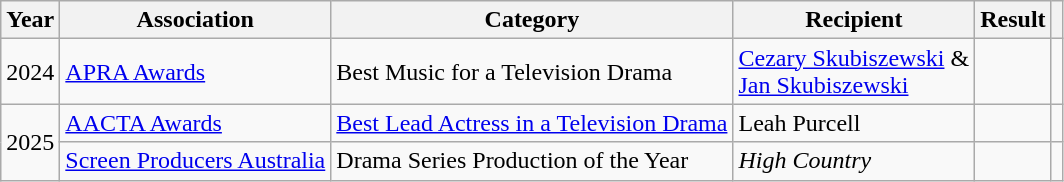<table class="wikitable">
<tr>
<th>Year</th>
<th>Association</th>
<th>Category</th>
<th>Recipient</th>
<th>Result</th>
<th></th>
</tr>
<tr>
<td>2024</td>
<td><a href='#'>APRA Awards</a></td>
<td>Best Music for a Television Drama</td>
<td><a href='#'>Cezary Skubiszewski</a> &<br><a href='#'>Jan Skubiszewski</a></td>
<td></td>
<td align="center"></td>
</tr>
<tr>
<td rowspan="2">2025</td>
<td><a href='#'>AACTA Awards</a></td>
<td><a href='#'>Best Lead Actress in a Television Drama</a></td>
<td>Leah Purcell</td>
<td></td>
<td align="center"></td>
</tr>
<tr>
<td><a href='#'>Screen Producers Australia</a></td>
<td>Drama Series Production of the Year</td>
<td><em>High Country</em></td>
<td></td>
<td align="center"></td>
</tr>
</table>
